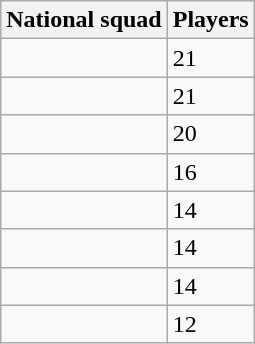<table class="wikitable sortable">
<tr>
<th>National squad</th>
<th>Players</th>
</tr>
<tr>
<td></td>
<td>21</td>
</tr>
<tr>
<td></td>
<td>21</td>
</tr>
<tr>
<td></td>
<td>20</td>
</tr>
<tr>
<td></td>
<td>16</td>
</tr>
<tr>
<td></td>
<td>14</td>
</tr>
<tr>
<td></td>
<td>14</td>
</tr>
<tr>
<td></td>
<td>14</td>
</tr>
<tr>
<td></td>
<td>12</td>
</tr>
</table>
